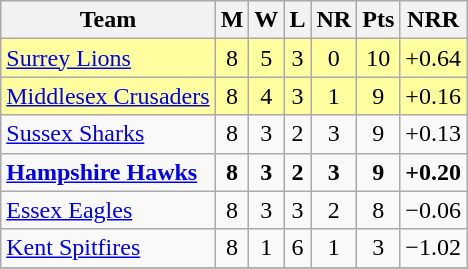<table class="wikitable">
<tr>
<th>Team</th>
<th>M</th>
<th>W</th>
<th>L</th>
<th>NR</th>
<th>Pts</th>
<th>NRR</th>
</tr>
<tr align=center bgcolor="#ffffa0">
<td align=left><a href='#'>Surrey Lions</a></td>
<td>8</td>
<td>5</td>
<td>3</td>
<td>0</td>
<td>10</td>
<td>+0.64</td>
</tr>
<tr align=center bgcolor="#ffffa0">
<td align=left><a href='#'>Middlesex Crusaders</a></td>
<td>8</td>
<td>4</td>
<td>3</td>
<td>1</td>
<td>9</td>
<td>+0.16</td>
</tr>
<tr align=center>
<td align=left><a href='#'>Sussex Sharks</a></td>
<td>8</td>
<td>3</td>
<td>2</td>
<td>3</td>
<td>9</td>
<td>+0.13</td>
</tr>
<tr align=center>
<td align=left><strong><a href='#'>Hampshire Hawks</a></strong></td>
<td><strong>8</strong></td>
<td><strong>3</strong></td>
<td><strong>2</strong></td>
<td><strong>3</strong></td>
<td><strong>9</strong></td>
<td><strong>+0.20</strong></td>
</tr>
<tr align=center>
<td align=left><a href='#'>Essex Eagles</a></td>
<td>8</td>
<td>3</td>
<td>3</td>
<td>2</td>
<td>8</td>
<td>−0.06</td>
</tr>
<tr align=center>
<td align=left><a href='#'>Kent Spitfires</a></td>
<td>8</td>
<td>1</td>
<td>6</td>
<td>1</td>
<td>3</td>
<td>−1.02</td>
</tr>
<tr>
</tr>
</table>
